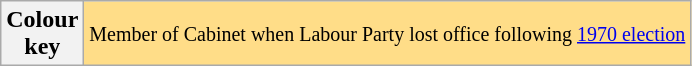<table class="wikitable">
<tr>
<th rowspan=3>Colour<br>key</th>
<td bgcolor=ffdd88><small>Member of Cabinet when Labour Party lost office following <a href='#'>1970 election</a></small></td>
</tr>
</table>
